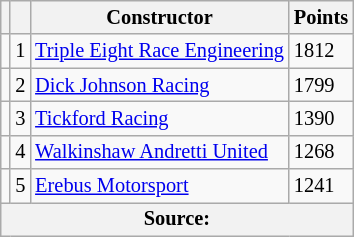<table class="wikitable" style="font-size: 85%;">
<tr>
<th scope="col"></th>
<th scope="col"></th>
<th scope="col">Constructor</th>
<th scope="col">Points</th>
</tr>
<tr>
<td align="left"></td>
<td align="center">1</td>
<td> <a href='#'>Triple Eight Race Engineering</a></td>
<td align="left">1812</td>
</tr>
<tr>
<td align="left"></td>
<td align="center">2</td>
<td> <a href='#'>Dick Johnson Racing</a></td>
<td align="left">1799</td>
</tr>
<tr>
<td align="left"></td>
<td align="center">3</td>
<td> <a href='#'>Tickford Racing</a></td>
<td align="left">1390</td>
</tr>
<tr>
<td align="left"></td>
<td align="center">4</td>
<td> <a href='#'>Walkinshaw Andretti United</a></td>
<td align="left">1268</td>
</tr>
<tr>
<td align="left"></td>
<td align="center">5</td>
<td> <a href='#'>Erebus Motorsport</a></td>
<td align="left">1241</td>
</tr>
<tr>
<th colspan=4>Source:</th>
</tr>
</table>
